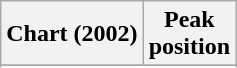<table class="wikitable sortable">
<tr>
<th>Chart (2002)</th>
<th>Peak<br>position</th>
</tr>
<tr>
</tr>
<tr>
</tr>
<tr>
</tr>
</table>
